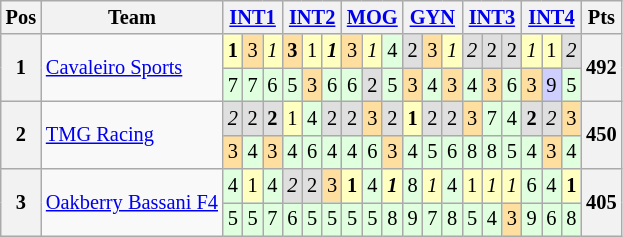<table class="wikitable" style="font-size: 85%; text-align:center">
<tr>
<th>Pos</th>
<th>Team</th>
<th colspan=3><a href='#'>INT1</a></th>
<th colspan=3><a href='#'>INT2</a></th>
<th colspan=3><a href='#'>MOG</a></th>
<th colspan=3><a href='#'>GYN</a></th>
<th colspan=3><a href='#'>INT3</a></th>
<th colspan=3><a href='#'>INT4</a></th>
<th>Pts</th>
</tr>
<tr>
<th rowspan=2>1</th>
<td rowspan=2 style="text-align:left"><a href='#'>Cavaleiro Sports</a></td>
<td style="background:#FFFFBF"><strong>1</strong></td>
<td style="background:#FFDF9F">3</td>
<td style="background:#FFFFBF"><em>1</em></td>
<td style="background:#FFDF9F"><strong>3</strong></td>
<td style="background:#FFFFBF">1</td>
<td style="background:#FFFFBF"><strong><em>1</em></strong></td>
<td style="background:#FFDF9F">3</td>
<td style="background:#FFFFBF"><em>1</em></td>
<td style="background:#DFFFDF">4</td>
<td style="background:#DFDFDF">2</td>
<td style="background:#FFDF9F">3</td>
<td style="background:#FFFFBF"><em>1</em></td>
<td style="background:#DFDFDF"><em>2</em></td>
<td style="background:#DFDFDF">2</td>
<td style="background:#DFDFDF">2</td>
<td style="background:#FFFFBF"><em>1</em></td>
<td style="background:#FFFFBF">1</td>
<td style="background:#DFDFDF"><em>2</em></td>
<th rowspan=2>492</th>
</tr>
<tr>
<td style="background:#DFFFDF">7</td>
<td style="background:#DFFFDF">7</td>
<td style="background:#DFFFDF">6</td>
<td style="background:#DFFFDF">5</td>
<td style="background:#FFDF9F">3</td>
<td style="background:#DFFFDF">6</td>
<td style="background:#DFFFDF">6</td>
<td style="background:#DFDFDF">2</td>
<td style="background:#DFFFDF">5</td>
<td style="background:#FFDF9F">3</td>
<td style="background:#DFFFDF">4</td>
<td style="background:#FFDF9F">3</td>
<td style="background:#DFFFDF">4</td>
<td style="background:#FFDF9F">3</td>
<td style="background:#DFFFDF">6</td>
<td style="background:#FFDF9F">3</td>
<td style="background:#CFCFFF">9</td>
<td style="background:#DFFFDF">5</td>
</tr>
<tr>
<th rowspan=2>2</th>
<td rowspan=2 style="text-align:left"><a href='#'>TMG Racing</a></td>
<td style="background:#DFDFDF"><em>2</em></td>
<td style="background:#DFDFDF">2</td>
<td style="background:#DFDFDF"><strong>2</strong></td>
<td style="background:#FFFFBF">1</td>
<td style="background:#DFFFDF">4</td>
<td style="background:#DFDFDF">2</td>
<td style="background:#DFDFDF">2</td>
<td style="background:#FFDF9F">3</td>
<td style="background:#DFDFDF">2</td>
<td style="background:#FFFFBF"><strong>1</strong></td>
<td style="background:#DFDFDF">2</td>
<td style="background:#DFDFDF">2</td>
<td style="background:#FFDF9F">3</td>
<td style="background:#DFFFDF">7</td>
<td style="background:#DFFFDF">4</td>
<td style="background:#DFDFDF"><strong>2</strong></td>
<td style="background:#DFDFDF"><em>2</em></td>
<td style="background:#FFDF9F">3</td>
<th rowspan=2>450</th>
</tr>
<tr>
<td style="background:#FFDF9F">3</td>
<td style="background:#DFFFDF">4</td>
<td style="background:#FFDF9F">3</td>
<td style="background:#DFFFDF">4</td>
<td style="background:#DFFFDF">6</td>
<td style="background:#DFFFDF">4</td>
<td style="background:#DFFFDF">4</td>
<td style="background:#DFFFDF">6</td>
<td style="background:#FFDF9F">3</td>
<td style="background:#DFFFDF">4</td>
<td style="background:#DFFFDF">5</td>
<td style="background:#DFFFDF">6</td>
<td style="background:#DFFFDF">8</td>
<td style="background:#DFFFDF">8</td>
<td style="background:#DFFFDF">5</td>
<td style="background:#DFFFDF">4</td>
<td style="background:#FFDF9F">3</td>
<td style="background:#DFFFDF">4</td>
</tr>
<tr>
<th rowspan=2>3</th>
<td rowspan=2 style="text-align:left"><a href='#'>Oakberry Bassani F4</a></td>
<td style="background:#DFFFDF">4</td>
<td style="background:#FFFFBF">1</td>
<td style="background:#DFFFDF">4</td>
<td style="background:#DFDFDF"><em>2</em></td>
<td style="background:#DFDFDF">2</td>
<td style="background:#FFDF9F">3</td>
<td style="background:#FFFFBF"><strong>1</strong></td>
<td style="background:#DFFFDF">4</td>
<td style="background:#FFFFBF"><strong><em>1</em></strong></td>
<td style="background:#DFFFDF">8</td>
<td style="background:#FFFFBF"><em>1</em></td>
<td style="background:#DFFFDF">4</td>
<td style="background:#FFFFBF">1</td>
<td style="background:#FFFFBF"><em>1</em></td>
<td style="background:#FFFFBF"><em>1</em></td>
<td style="background:#DFFFDF">6</td>
<td style="background:#DFFFDF">4</td>
<td style="background:#FFFFBF"><strong>1</strong></td>
<th rowspan=2>405</th>
</tr>
<tr>
<td style="background:#DFFFDF">5</td>
<td style="background:#DFFFDF">5</td>
<td style="background:#DFFFDF">7</td>
<td style="background:#DFFFDF">6</td>
<td style="background:#DFFFDF">5</td>
<td style="background:#DFFFDF">5</td>
<td style="background:#DFFFDF">5</td>
<td style="background:#DFFFDF">5</td>
<td style="background:#DFFFDF">8</td>
<td style="background:#DFFFDF">9</td>
<td style="background:#DFFFDF">7</td>
<td style="background:#DFFFDF">8</td>
<td style="background:#DFFFDF">5</td>
<td style="background:#DFFFDF">4</td>
<td style="background:#FFDF9F">3</td>
<td style="background:#DFFFDF">9</td>
<td style="background:#DFFFDF">6</td>
<td style="background:#DFFFDF">8</td>
</tr>
</table>
